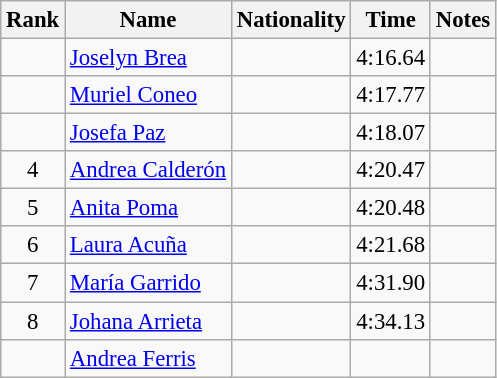<table class="wikitable sortable" style="text-align:center;font-size:95%">
<tr>
<th>Rank</th>
<th>Name</th>
<th>Nationality</th>
<th>Time</th>
<th>Notes</th>
</tr>
<tr>
<td></td>
<td align=left><a href='#'>Joselyn Brea</a></td>
<td align=left></td>
<td>4:16.64</td>
<td></td>
</tr>
<tr>
<td></td>
<td align=left><a href='#'>Muriel Coneo</a></td>
<td align=left></td>
<td>4:17.77</td>
<td></td>
</tr>
<tr>
<td></td>
<td align=left><a href='#'>Josefa Paz</a></td>
<td align=left></td>
<td>4:18.07</td>
<td></td>
</tr>
<tr>
<td>4</td>
<td align=left><a href='#'>Andrea Calderón</a></td>
<td align=left></td>
<td>4:20.47</td>
<td></td>
</tr>
<tr>
<td>5</td>
<td align=left><a href='#'>Anita Poma</a></td>
<td align=left></td>
<td>4:20.48</td>
<td></td>
</tr>
<tr>
<td>6</td>
<td align=left><a href='#'>Laura Acuña</a></td>
<td align=left></td>
<td>4:21.68</td>
<td></td>
</tr>
<tr>
<td>7</td>
<td align=left><a href='#'>María Garrido</a></td>
<td align=left></td>
<td>4:31.90</td>
<td></td>
</tr>
<tr>
<td>8</td>
<td align=left><a href='#'>Johana Arrieta</a></td>
<td align=left></td>
<td>4:34.13</td>
<td></td>
</tr>
<tr>
<td></td>
<td align=left><a href='#'>Andrea  Ferris</a></td>
<td align=left></td>
<td></td>
<td></td>
</tr>
</table>
